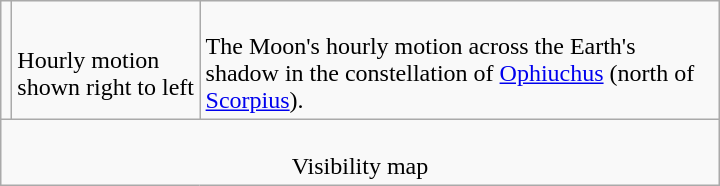<table class=wikitable width=480>
<tr>
<td></td>
<td><br>Hourly motion shown right to left</td>
<td><br>The Moon's hourly motion across the Earth's shadow in the constellation of <a href='#'>Ophiuchus</a> (north of <a href='#'>Scorpius</a>).</td>
</tr>
<tr align=center>
<td colspan=3><br>Visibility map</td>
</tr>
</table>
